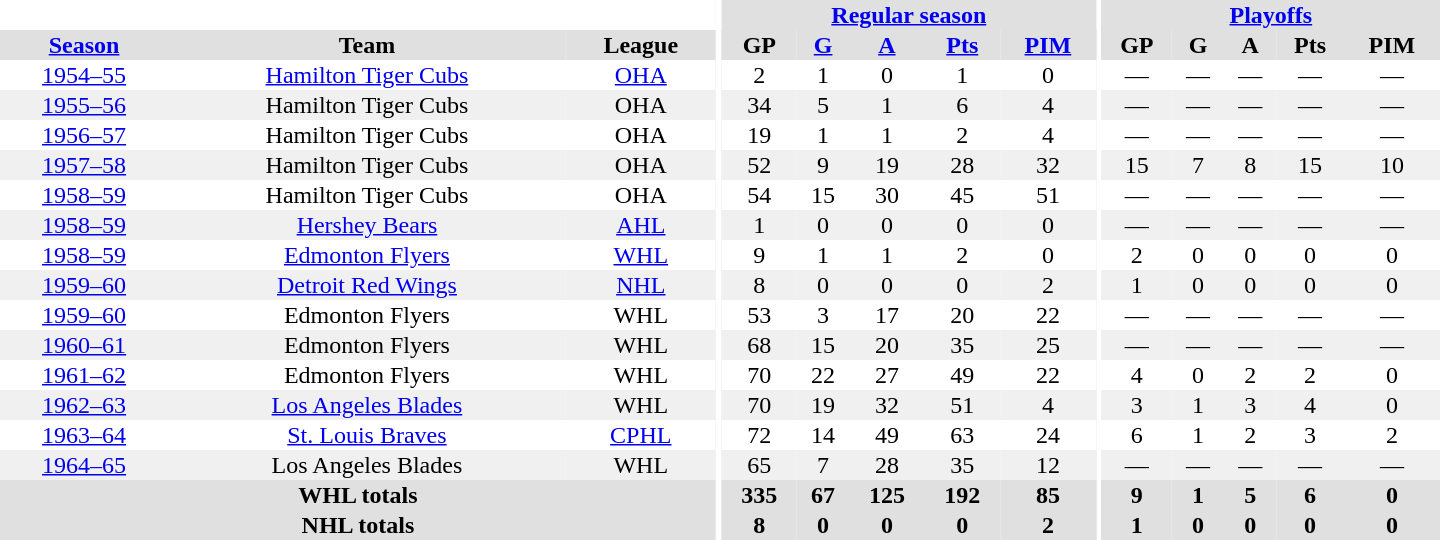<table border="0" cellpadding="1" cellspacing="0" style="text-align:center; width:60em">
<tr bgcolor="#e0e0e0">
<th colspan="3" bgcolor="#ffffff"></th>
<th rowspan="100" bgcolor="#ffffff"></th>
<th colspan="5"><a href='#'>Regular season</a></th>
<th rowspan="100" bgcolor="#ffffff"></th>
<th colspan="5"><a href='#'>Playoffs</a></th>
</tr>
<tr bgcolor="#e0e0e0">
<th><a href='#'>Season</a></th>
<th>Team</th>
<th>League</th>
<th>GP</th>
<th><a href='#'>G</a></th>
<th><a href='#'>A</a></th>
<th><a href='#'>Pts</a></th>
<th><a href='#'>PIM</a></th>
<th>GP</th>
<th>G</th>
<th>A</th>
<th>Pts</th>
<th>PIM</th>
</tr>
<tr>
<td><a href='#'>1954–55</a></td>
<td><a href='#'>Hamilton Tiger Cubs</a></td>
<td><a href='#'>OHA</a></td>
<td>2</td>
<td>1</td>
<td>0</td>
<td>1</td>
<td>0</td>
<td>—</td>
<td>—</td>
<td>—</td>
<td>—</td>
<td>—</td>
</tr>
<tr bgcolor="#f0f0f0">
<td><a href='#'>1955–56</a></td>
<td>Hamilton Tiger Cubs</td>
<td>OHA</td>
<td>34</td>
<td>5</td>
<td>1</td>
<td>6</td>
<td>4</td>
<td>—</td>
<td>—</td>
<td>—</td>
<td>—</td>
<td>—</td>
</tr>
<tr>
<td><a href='#'>1956–57</a></td>
<td>Hamilton Tiger Cubs</td>
<td>OHA</td>
<td>19</td>
<td>1</td>
<td>1</td>
<td>2</td>
<td>4</td>
<td>—</td>
<td>—</td>
<td>—</td>
<td>—</td>
<td>—</td>
</tr>
<tr bgcolor="#f0f0f0">
<td><a href='#'>1957–58</a></td>
<td>Hamilton Tiger Cubs</td>
<td>OHA</td>
<td>52</td>
<td>9</td>
<td>19</td>
<td>28</td>
<td>32</td>
<td>15</td>
<td>7</td>
<td>8</td>
<td>15</td>
<td>10</td>
</tr>
<tr>
<td><a href='#'>1958–59</a></td>
<td>Hamilton Tiger Cubs</td>
<td>OHA</td>
<td>54</td>
<td>15</td>
<td>30</td>
<td>45</td>
<td>51</td>
<td>—</td>
<td>—</td>
<td>—</td>
<td>—</td>
<td>—</td>
</tr>
<tr bgcolor="#f0f0f0">
<td><a href='#'>1958–59</a></td>
<td><a href='#'>Hershey Bears</a></td>
<td><a href='#'>AHL</a></td>
<td>1</td>
<td>0</td>
<td>0</td>
<td>0</td>
<td>0</td>
<td>—</td>
<td>—</td>
<td>—</td>
<td>—</td>
<td>—</td>
</tr>
<tr>
<td><a href='#'>1958–59</a></td>
<td><a href='#'>Edmonton Flyers</a></td>
<td><a href='#'>WHL</a></td>
<td>9</td>
<td>1</td>
<td>1</td>
<td>2</td>
<td>0</td>
<td>2</td>
<td>0</td>
<td>0</td>
<td>0</td>
<td>0</td>
</tr>
<tr bgcolor="#f0f0f0">
<td><a href='#'>1959–60</a></td>
<td><a href='#'>Detroit Red Wings</a></td>
<td><a href='#'>NHL</a></td>
<td>8</td>
<td>0</td>
<td>0</td>
<td>0</td>
<td>2</td>
<td>1</td>
<td>0</td>
<td>0</td>
<td>0</td>
<td>0</td>
</tr>
<tr>
<td><a href='#'>1959–60</a></td>
<td>Edmonton Flyers</td>
<td>WHL</td>
<td>53</td>
<td>3</td>
<td>17</td>
<td>20</td>
<td>22</td>
<td>—</td>
<td>—</td>
<td>—</td>
<td>—</td>
<td>—</td>
</tr>
<tr bgcolor="#f0f0f0">
<td><a href='#'>1960–61</a></td>
<td>Edmonton Flyers</td>
<td>WHL</td>
<td>68</td>
<td>15</td>
<td>20</td>
<td>35</td>
<td>25</td>
<td>—</td>
<td>—</td>
<td>—</td>
<td>—</td>
<td>—</td>
</tr>
<tr>
<td><a href='#'>1961–62</a></td>
<td>Edmonton Flyers</td>
<td>WHL</td>
<td>70</td>
<td>22</td>
<td>27</td>
<td>49</td>
<td>22</td>
<td>4</td>
<td>0</td>
<td>2</td>
<td>2</td>
<td>0</td>
</tr>
<tr bgcolor="#f0f0f0">
<td><a href='#'>1962–63</a></td>
<td><a href='#'>Los Angeles Blades</a></td>
<td>WHL</td>
<td>70</td>
<td>19</td>
<td>32</td>
<td>51</td>
<td>4</td>
<td>3</td>
<td>1</td>
<td>3</td>
<td>4</td>
<td>0</td>
</tr>
<tr>
<td><a href='#'>1963–64</a></td>
<td><a href='#'>St. Louis Braves</a></td>
<td><a href='#'>CPHL</a></td>
<td>72</td>
<td>14</td>
<td>49</td>
<td>63</td>
<td>24</td>
<td>6</td>
<td>1</td>
<td>2</td>
<td>3</td>
<td>2</td>
</tr>
<tr bgcolor="#f0f0f0">
<td><a href='#'>1964–65</a></td>
<td>Los Angeles Blades</td>
<td>WHL</td>
<td>65</td>
<td>7</td>
<td>28</td>
<td>35</td>
<td>12</td>
<td>—</td>
<td>—</td>
<td>—</td>
<td>—</td>
<td>—</td>
</tr>
<tr bgcolor="#e0e0e0">
<th colspan="3">WHL totals</th>
<th>335</th>
<th>67</th>
<th>125</th>
<th>192</th>
<th>85</th>
<th>9</th>
<th>1</th>
<th>5</th>
<th>6</th>
<th>0</th>
</tr>
<tr bgcolor="#e0e0e0">
<th colspan="3">NHL totals</th>
<th>8</th>
<th>0</th>
<th>0</th>
<th>0</th>
<th>2</th>
<th>1</th>
<th>0</th>
<th>0</th>
<th>0</th>
<th>0</th>
</tr>
</table>
